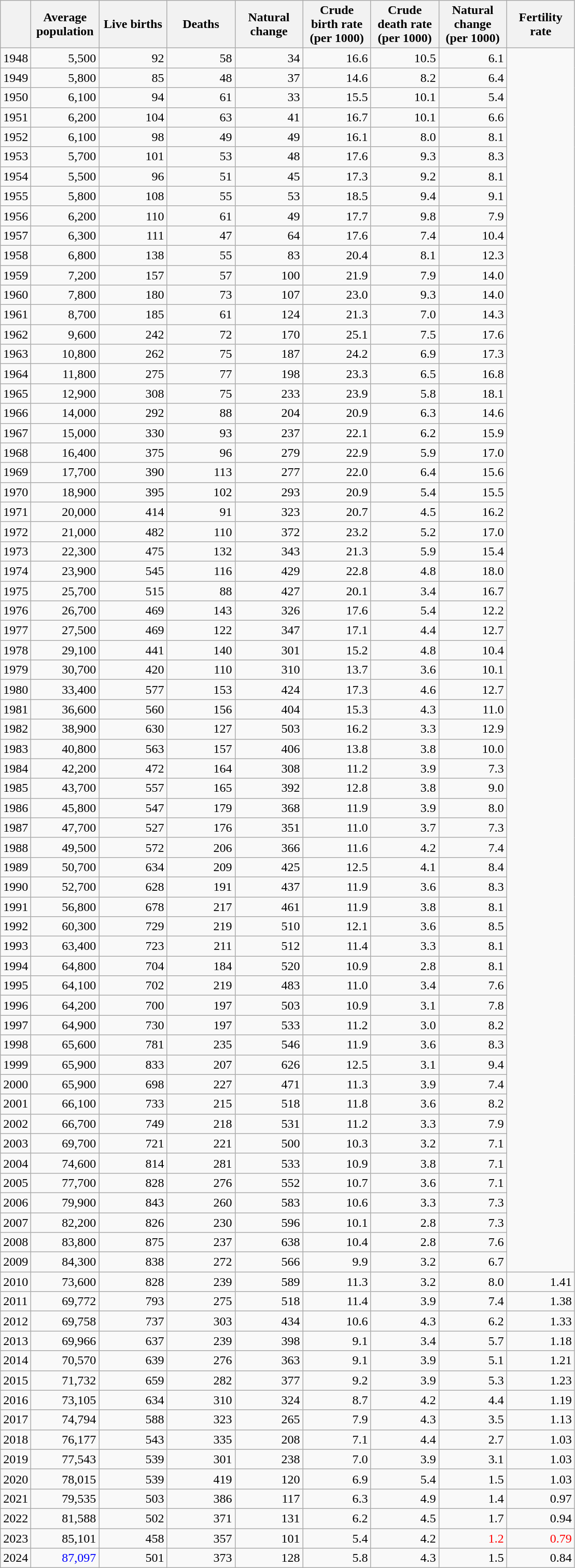<table class="wikitable sortable">
<tr>
<th></th>
<th width="80pt">Average population</th>
<th width="80pt">Live births</th>
<th width="80pt">Deaths</th>
<th width="80pt">Natural change</th>
<th width="80pt">Crude birth rate (per 1000)</th>
<th width="80pt">Crude death rate (per 1000)</th>
<th width="80pt">Natural change (per 1000)</th>
<th width="80pt">Fertility rate</th>
</tr>
<tr>
<td>1948</td>
<td align="right">5,500</td>
<td align="right">92</td>
<td align="right">58</td>
<td align="right">34</td>
<td align="right">16.6</td>
<td align="right">10.5</td>
<td align="right">6.1</td>
</tr>
<tr>
<td>1949</td>
<td align="right">5,800</td>
<td align="right">85</td>
<td align="right">48</td>
<td align="right">37</td>
<td align="right">14.6</td>
<td align="right">8.2</td>
<td align="right">6.4</td>
</tr>
<tr>
<td>1950</td>
<td align="right">6,100</td>
<td align="right">94</td>
<td align="right">61</td>
<td align="right">33</td>
<td align="right">15.5</td>
<td align="right">10.1</td>
<td align="right">5.4</td>
</tr>
<tr>
<td>1951</td>
<td align="right">6,200</td>
<td align="right">104</td>
<td align="right">63</td>
<td align="right">41</td>
<td align="right">16.7</td>
<td align="right">10.1</td>
<td align="right">6.6</td>
</tr>
<tr>
<td>1952</td>
<td align="right">6,100</td>
<td align="right">98</td>
<td align="right">49</td>
<td align="right">49</td>
<td align="right">16.1</td>
<td align="right">8.0</td>
<td align="right">8.1</td>
</tr>
<tr>
<td>1953</td>
<td align="right">5,700</td>
<td align="right">101</td>
<td align="right">53</td>
<td align="right">48</td>
<td align="right">17.6</td>
<td align="right">9.3</td>
<td align="right">8.3</td>
</tr>
<tr>
<td>1954</td>
<td align="right">5,500</td>
<td align="right">96</td>
<td align="right">51</td>
<td align="right">45</td>
<td align="right">17.3</td>
<td align="right">9.2</td>
<td align="right">8.1</td>
</tr>
<tr>
<td>1955</td>
<td align="right">5,800</td>
<td align="right">108</td>
<td align="right">55</td>
<td align="right">53</td>
<td align="right">18.5</td>
<td align="right">9.4</td>
<td align="right">9.1</td>
</tr>
<tr>
<td>1956</td>
<td align="right">6,200</td>
<td align="right">110</td>
<td align="right">61</td>
<td align="right">49</td>
<td align="right">17.7</td>
<td align="right">9.8</td>
<td align="right">7.9</td>
</tr>
<tr>
<td>1957</td>
<td align="right">6,300</td>
<td align="right">111</td>
<td align="right">47</td>
<td align="right">64</td>
<td align="right">17.6</td>
<td align="right">7.4</td>
<td align="right">10.4</td>
</tr>
<tr>
<td>1958</td>
<td align="right">6,800</td>
<td align="right">138</td>
<td align="right">55</td>
<td align="right">83</td>
<td align="right">20.4</td>
<td align="right">8.1</td>
<td align="right">12.3</td>
</tr>
<tr>
<td>1959</td>
<td align="right">7,200</td>
<td align="right">157</td>
<td align="right">57</td>
<td align="right">100</td>
<td align="right">21.9</td>
<td align="right">7.9</td>
<td align="right">14.0</td>
</tr>
<tr>
<td>1960</td>
<td align="right">7,800</td>
<td align="right">180</td>
<td align="right">73</td>
<td align="right">107</td>
<td align="right">23.0</td>
<td align="right">9.3</td>
<td align="right">14.0</td>
</tr>
<tr>
<td>1961</td>
<td align="right">8,700</td>
<td align="right">185</td>
<td align="right">61</td>
<td align="right">124</td>
<td align="right">21.3</td>
<td align="right">7.0</td>
<td align="right">14.3</td>
</tr>
<tr>
<td>1962</td>
<td align="right">9,600</td>
<td align="right">242</td>
<td align="right">72</td>
<td align="right">170</td>
<td align="right">25.1</td>
<td align="right">7.5</td>
<td align="right">17.6</td>
</tr>
<tr>
<td>1963</td>
<td align="right">10,800</td>
<td align="right">262</td>
<td align="right">75</td>
<td align="right">187</td>
<td align="right">24.2</td>
<td align="right">6.9</td>
<td align="right">17.3</td>
</tr>
<tr>
<td>1964</td>
<td align="right">11,800</td>
<td align="right">275</td>
<td align="right">77</td>
<td align="right">198</td>
<td align="right">23.3</td>
<td align="right">6.5</td>
<td align="right">16.8</td>
</tr>
<tr>
<td>1965</td>
<td align="right">12,900</td>
<td align="right">308</td>
<td align="right">75</td>
<td align="right">233</td>
<td align="right">23.9</td>
<td align="right">5.8</td>
<td align="right">18.1</td>
</tr>
<tr>
<td>1966</td>
<td align="right">14,000</td>
<td align="right">292</td>
<td align="right">88</td>
<td align="right">204</td>
<td align="right">20.9</td>
<td align="right">6.3</td>
<td align="right">14.6</td>
</tr>
<tr>
<td>1967</td>
<td align="right">15,000</td>
<td align="right">330</td>
<td align="right">93</td>
<td align="right">237</td>
<td align="right">22.1</td>
<td align="right">6.2</td>
<td align="right">15.9</td>
</tr>
<tr>
<td>1968</td>
<td align="right">16,400</td>
<td align="right">375</td>
<td align="right">96</td>
<td align="right">279</td>
<td align="right">22.9</td>
<td align="right">5.9</td>
<td align="right">17.0</td>
</tr>
<tr>
<td>1969</td>
<td align="right">17,700</td>
<td align="right">390</td>
<td align="right">113</td>
<td align="right">277</td>
<td align="right">22.0</td>
<td align="right">6.4</td>
<td align="right">15.6</td>
</tr>
<tr>
<td>1970</td>
<td align="right">18,900</td>
<td align="right">395</td>
<td align="right">102</td>
<td align="right">293</td>
<td align="right">20.9</td>
<td align="right">5.4</td>
<td align="right">15.5</td>
</tr>
<tr>
<td>1971</td>
<td align="right">20,000</td>
<td align="right">414</td>
<td align="right">91</td>
<td align="right">323</td>
<td align="right">20.7</td>
<td align="right">4.5</td>
<td align="right">16.2</td>
</tr>
<tr>
<td>1972</td>
<td align="right">21,000</td>
<td align="right">482</td>
<td align="right">110</td>
<td align="right">372</td>
<td align="right">23.2</td>
<td align="right">5.2</td>
<td align="right">17.0</td>
</tr>
<tr>
<td>1973</td>
<td align="right">22,300</td>
<td align="right">475</td>
<td align="right">132</td>
<td align="right">343</td>
<td align="right">21.3</td>
<td align="right">5.9</td>
<td align="right">15.4</td>
</tr>
<tr>
<td>1974</td>
<td align="right">23,900</td>
<td align="right">545</td>
<td align="right">116</td>
<td align="right">429</td>
<td align="right">22.8</td>
<td align="right">4.8</td>
<td align="right">18.0</td>
</tr>
<tr>
<td>1975</td>
<td align="right">25,700</td>
<td align="right">515</td>
<td align="right">88</td>
<td align="right">427</td>
<td align="right">20.1</td>
<td align="right">3.4</td>
<td align="right">16.7</td>
</tr>
<tr>
<td>1976</td>
<td align="right">26,700</td>
<td align="right">469</td>
<td align="right">143</td>
<td align="right">326</td>
<td align="right">17.6</td>
<td align="right">5.4</td>
<td align="right">12.2</td>
</tr>
<tr>
<td>1977</td>
<td align="right">27,500</td>
<td align="right">469</td>
<td align="right">122</td>
<td align="right">347</td>
<td align="right">17.1</td>
<td align="right">4.4</td>
<td align="right">12.7</td>
</tr>
<tr>
<td>1978</td>
<td align="right">29,100</td>
<td align="right">441</td>
<td align="right">140</td>
<td align="right">301</td>
<td align="right">15.2</td>
<td align="right">4.8</td>
<td align="right">10.4</td>
</tr>
<tr>
<td>1979</td>
<td align="right">30,700</td>
<td align="right">420</td>
<td align="right">110</td>
<td align="right">310</td>
<td align="right">13.7</td>
<td align="right">3.6</td>
<td align="right">10.1</td>
</tr>
<tr>
<td>1980</td>
<td align="right">33,400</td>
<td align="right">577</td>
<td align="right">153</td>
<td align="right">424</td>
<td align="right">17.3</td>
<td align="right">4.6</td>
<td align="right">12.7</td>
</tr>
<tr>
<td>1981</td>
<td align="right">36,600</td>
<td align="right">560</td>
<td align="right">156</td>
<td align="right">404</td>
<td align="right">15.3</td>
<td align="right">4.3</td>
<td align="right">11.0</td>
</tr>
<tr>
<td>1982</td>
<td align="right">38,900</td>
<td align="right">630</td>
<td align="right">127</td>
<td align="right">503</td>
<td align="right">16.2</td>
<td align="right">3.3</td>
<td align="right">12.9</td>
</tr>
<tr>
<td>1983</td>
<td align="right">40,800</td>
<td align="right">563</td>
<td align="right">157</td>
<td align="right">406</td>
<td align="right">13.8</td>
<td align="right">3.8</td>
<td align="right">10.0</td>
</tr>
<tr>
<td>1984</td>
<td align="right">42,200</td>
<td align="right">472</td>
<td align="right">164</td>
<td align="right">308</td>
<td align="right">11.2</td>
<td align="right">3.9</td>
<td align="right">7.3</td>
</tr>
<tr>
<td>1985</td>
<td align="right">43,700</td>
<td align="right">557</td>
<td align="right">165</td>
<td align="right">392</td>
<td align="right">12.8</td>
<td align="right">3.8</td>
<td align="right">9.0</td>
</tr>
<tr>
<td>1986</td>
<td align="right">45,800</td>
<td align="right">547</td>
<td align="right">179</td>
<td align="right">368</td>
<td align="right">11.9</td>
<td align="right">3.9</td>
<td align="right">8.0</td>
</tr>
<tr>
<td>1987</td>
<td align="right">47,700</td>
<td align="right">527</td>
<td align="right">176</td>
<td align="right">351</td>
<td align="right">11.0</td>
<td align="right">3.7</td>
<td align="right">7.3</td>
</tr>
<tr>
<td>1988</td>
<td align="right">49,500</td>
<td align="right">572</td>
<td align="right">206</td>
<td align="right">366</td>
<td align="right">11.6</td>
<td align="right">4.2</td>
<td align="right">7.4</td>
</tr>
<tr>
<td>1989</td>
<td align="right">50,700</td>
<td align="right">634</td>
<td align="right">209</td>
<td align="right">425</td>
<td align="right">12.5</td>
<td align="right">4.1</td>
<td align="right">8.4</td>
</tr>
<tr>
<td>1990</td>
<td align="right">52,700</td>
<td align="right">628</td>
<td align="right">191</td>
<td align="right">437</td>
<td align="right">11.9</td>
<td align="right">3.6</td>
<td align="right">8.3</td>
</tr>
<tr>
<td>1991</td>
<td align="right">56,800</td>
<td align="right">678</td>
<td align="right">217</td>
<td align="right">461</td>
<td align="right">11.9</td>
<td align="right">3.8</td>
<td align="right">8.1</td>
</tr>
<tr>
<td>1992</td>
<td align="right">60,300</td>
<td align="right">729</td>
<td align="right">219</td>
<td align="right">510</td>
<td align="right">12.1</td>
<td align="right">3.6</td>
<td align="right">8.5</td>
</tr>
<tr>
<td>1993</td>
<td align="right">63,400</td>
<td align="right">723</td>
<td align="right">211</td>
<td align="right">512</td>
<td align="right">11.4</td>
<td align="right">3.3</td>
<td align="right">8.1</td>
</tr>
<tr>
<td>1994</td>
<td align="right">64,800</td>
<td align="right">704</td>
<td align="right">184</td>
<td align="right">520</td>
<td align="right">10.9</td>
<td align="right">2.8</td>
<td align="right">8.1</td>
</tr>
<tr>
<td>1995</td>
<td align="right">64,100</td>
<td align="right">702</td>
<td align="right">219</td>
<td align="right">483</td>
<td align="right">11.0</td>
<td align="right">3.4</td>
<td align="right">7.6</td>
</tr>
<tr>
<td>1996</td>
<td align="right">64,200</td>
<td align="right">700</td>
<td align="right">197</td>
<td align="right">503</td>
<td align="right">10.9</td>
<td align="right">3.1</td>
<td align="right">7.8</td>
</tr>
<tr>
<td>1997</td>
<td align="right">64,900</td>
<td align="right">730</td>
<td align="right">197</td>
<td align="right">533</td>
<td align="right">11.2</td>
<td align="right">3.0</td>
<td align="right">8.2</td>
</tr>
<tr>
<td>1998</td>
<td align="right">65,600</td>
<td align="right">781</td>
<td align="right">235</td>
<td align="right">546</td>
<td align="right">11.9</td>
<td align="right">3.6</td>
<td align="right">8.3</td>
</tr>
<tr>
<td>1999</td>
<td align="right">65,900</td>
<td align="right">833</td>
<td align="right">207</td>
<td align="right">626</td>
<td align="right">12.5</td>
<td align="right">3.1</td>
<td align="right">9.4</td>
</tr>
<tr>
<td>2000</td>
<td align="right">65,900</td>
<td align="right">698</td>
<td align="right">227</td>
<td align="right">471</td>
<td align="right">11.3</td>
<td align="right">3.9</td>
<td align="right">7.4</td>
</tr>
<tr>
<td>2001</td>
<td align="right">66,100</td>
<td align="right">733</td>
<td align="right">215</td>
<td align="right">518</td>
<td align="right">11.8</td>
<td align="right">3.6</td>
<td align="right">8.2</td>
</tr>
<tr>
<td>2002</td>
<td align="right">66,700</td>
<td align="right">749</td>
<td align="right">218</td>
<td align="right">531</td>
<td align="right">11.2</td>
<td align="right">3.3</td>
<td align="right">7.9</td>
</tr>
<tr>
<td>2003</td>
<td align="right">69,700</td>
<td align="right">721</td>
<td align="right">221</td>
<td align="right">500</td>
<td align="right">10.3</td>
<td align="right">3.2</td>
<td align="right">7.1</td>
</tr>
<tr>
<td>2004</td>
<td align="right">74,600</td>
<td align="right">814</td>
<td align="right">281</td>
<td align="right">533</td>
<td align="right">10.9</td>
<td align="right">3.8</td>
<td align="right">7.1</td>
</tr>
<tr>
<td>2005</td>
<td align="right">77,700</td>
<td align="right">828</td>
<td align="right">276</td>
<td align="right">552</td>
<td align="right">10.7</td>
<td align="right">3.6</td>
<td align="right">7.1</td>
</tr>
<tr>
<td>2006</td>
<td align="right">79,900</td>
<td align="right">843</td>
<td align="right">260</td>
<td align="right">583</td>
<td align="right">10.6</td>
<td align="right">3.3</td>
<td align="right">7.3</td>
</tr>
<tr>
<td>2007</td>
<td align="right">82,200</td>
<td align="right">826</td>
<td align="right">230</td>
<td align="right">596</td>
<td align="right">10.1</td>
<td align="right">2.8</td>
<td align="right">7.3</td>
</tr>
<tr>
<td>2008</td>
<td align="right">83,800</td>
<td align="right">875</td>
<td align="right">237</td>
<td align="right">638</td>
<td align="right">10.4</td>
<td align="right">2.8</td>
<td align="right">7.6</td>
</tr>
<tr>
<td>2009</td>
<td align="right">84,300</td>
<td align="right">838</td>
<td align="right">272</td>
<td align="right">566</td>
<td align="right">9.9</td>
<td align="right">3.2</td>
<td align="right">6.7</td>
</tr>
<tr>
<td>2010</td>
<td align="right">73,600</td>
<td align="right">828</td>
<td align="right">239</td>
<td align="right">589</td>
<td align="right">11.3</td>
<td align="right">3.2</td>
<td align="right">8.0</td>
<td align="right">1.41</td>
</tr>
<tr>
<td>2011</td>
<td align="right">69,772</td>
<td align="right">793</td>
<td align="right">275</td>
<td align="right">518</td>
<td align="right">11.4</td>
<td align="right">3.9</td>
<td align="right">7.4</td>
<td align="right">1.38</td>
</tr>
<tr>
<td>2012</td>
<td align="right">69,758</td>
<td align="right">737</td>
<td align="right">303</td>
<td align="right">434</td>
<td align="right">10.6</td>
<td align="right">4.3</td>
<td align="right">6.2</td>
<td align="right">1.33</td>
</tr>
<tr>
<td>2013</td>
<td align="right">69,966</td>
<td align="right">637</td>
<td align="right">239</td>
<td align="right">398</td>
<td align="right">9.1</td>
<td align="right">3.4</td>
<td align="right">5.7</td>
<td align="right">1.18</td>
</tr>
<tr>
<td>2014</td>
<td align="right">70,570</td>
<td align="right">639</td>
<td align="right">276</td>
<td align="right">363</td>
<td align="right">9.1</td>
<td align="right">3.9</td>
<td align="right">5.1</td>
<td align="right">1.21</td>
</tr>
<tr>
<td>2015</td>
<td align="right">71,732</td>
<td align="right">659</td>
<td align="right">282</td>
<td align="right">377</td>
<td align="right">9.2</td>
<td align="right">3.9</td>
<td align="right">5.3</td>
<td align="right">1.23</td>
</tr>
<tr>
<td>2016</td>
<td align="right">73,105</td>
<td align="right">634</td>
<td align="right">310</td>
<td align="right">324</td>
<td align="right">8.7</td>
<td align="right">4.2</td>
<td align="right">4.4</td>
<td align="right">1.19</td>
</tr>
<tr>
<td>2017</td>
<td align="right">74,794</td>
<td align="right">588</td>
<td align="right">323</td>
<td align="right">265</td>
<td align="right">7.9</td>
<td align="right">4.3</td>
<td align="right">3.5</td>
<td align="right">1.13</td>
</tr>
<tr>
<td>2018</td>
<td align="right">76,177</td>
<td align="right">543</td>
<td align="right">335</td>
<td align="right">208</td>
<td align="right">7.1</td>
<td align="right">4.4</td>
<td align="right">2.7</td>
<td align="right">1.03</td>
</tr>
<tr>
<td>2019</td>
<td align="right">77,543</td>
<td align="right">539</td>
<td align="right">301</td>
<td align="right">238</td>
<td align="right">7.0</td>
<td align="right">3.9</td>
<td align="right">3.1</td>
<td align="right">1.03</td>
</tr>
<tr>
<td>2020</td>
<td align="right">78,015</td>
<td align="right">539</td>
<td align="right">419</td>
<td align="right">120</td>
<td align="right">6.9</td>
<td align="right">5.4</td>
<td align="right">1.5</td>
<td align="right">1.03</td>
</tr>
<tr>
<td>2021</td>
<td align="right">79,535</td>
<td align="right">503</td>
<td align="right">386</td>
<td align="right">117</td>
<td align="right">6.3</td>
<td align="right">4.9</td>
<td align="right">1.4</td>
<td align="right">0.97</td>
</tr>
<tr>
<td>2022</td>
<td align="right">81,588</td>
<td align="right">502</td>
<td align="right">371</td>
<td align="right">131</td>
<td align="right">6.2</td>
<td align="right">4.5</td>
<td align="right">1.7</td>
<td align="right">0.94</td>
</tr>
<tr>
<td>2023</td>
<td align="right">85,101</td>
<td align="right">458</td>
<td align="right">357</td>
<td align="right">101</td>
<td align="right">5.4</td>
<td align="right">4.2</td>
<td align="right" style="color: red">1.2</td>
<td align="right" style="color: red">0.79</td>
</tr>
<tr>
<td>2024</td>
<td align="right" style="color: blue">87,097</td>
<td align="right">501</td>
<td align="right">373</td>
<td align="right">128</td>
<td align="right">5.8</td>
<td align="right">4.3</td>
<td align="right" style=>1.5</td>
<td align="right">0.84</td>
</tr>
</table>
